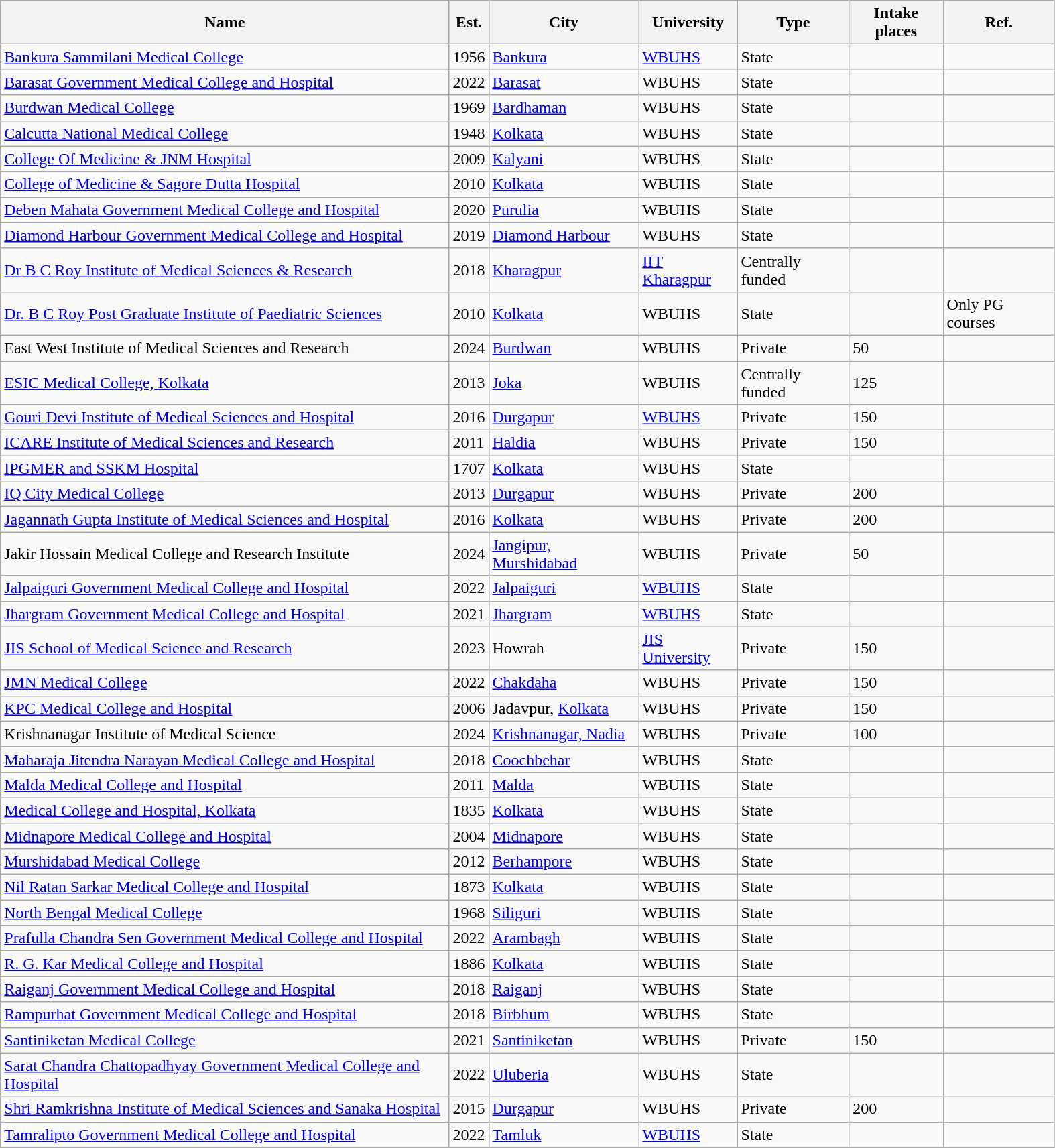<table class="wikitable sortable static-row-numbers sticky-header collapsible plainrowheaders" style="-align:left; width:83%;">
<tr>
<th>Name</th>
<th>Est.</th>
<th>City</th>
<th>University</th>
<th>Type</th>
<th>Intake places</th>
<th>Ref.</th>
</tr>
<tr>
<td><a href='#'>Bankura Sammilani Medical College</a></td>
<td>1956</td>
<td><a href='#'>Bankura</a></td>
<td><a href='#'>WBUHS</a></td>
<td>State</td>
<td></td>
<td></td>
</tr>
<tr>
<td><a href='#'>Barasat Government Medical College and Hospital</a></td>
<td>2022</td>
<td><a href='#'>Barasat</a></td>
<td>WBUHS</td>
<td>State</td>
<td></td>
<td></td>
</tr>
<tr>
<td><a href='#'>Burdwan Medical College</a></td>
<td>1969</td>
<td><a href='#'>Bardhaman</a></td>
<td>WBUHS</td>
<td>State</td>
<td></td>
<td></td>
</tr>
<tr>
<td><a href='#'>Calcutta National Medical College</a></td>
<td>1948</td>
<td><a href='#'>Kolkata</a></td>
<td>WBUHS</td>
<td>State</td>
<td></td>
<td></td>
</tr>
<tr>
<td><a href='#'>College Of Medicine & JNM Hospital</a></td>
<td>2009</td>
<td><a href='#'>Kalyani</a></td>
<td>WBUHS</td>
<td>State</td>
<td></td>
<td></td>
</tr>
<tr>
<td><a href='#'>College of Medicine & Sagore Dutta Hospital</a></td>
<td>2010</td>
<td><a href='#'>Kolkata</a></td>
<td>WBUHS</td>
<td>State</td>
<td></td>
<td></td>
</tr>
<tr>
<td><a href='#'>Deben Mahata Government Medical College and Hospital</a></td>
<td>2020</td>
<td><a href='#'>Purulia</a></td>
<td>WBUHS</td>
<td>State</td>
<td></td>
<td></td>
</tr>
<tr>
<td><a href='#'>Diamond Harbour Government Medical College and Hospital</a></td>
<td>2019</td>
<td><a href='#'>Diamond Harbour</a></td>
<td>WBUHS</td>
<td>State</td>
<td></td>
<td></td>
</tr>
<tr>
<td><a href='#'>Dr B C Roy Institute of Medical Sciences & Research</a></td>
<td>2018</td>
<td><a href='#'>Kharagpur</a></td>
<td><a href='#'>IIT Kharagpur</a></td>
<td>Centrally funded</td>
<td></td>
<td></td>
</tr>
<tr>
<td><a href='#'>Dr. B C Roy Post Graduate Institute of Paediatric Sciences</a></td>
<td>2010</td>
<td><a href='#'>Kolkata</a></td>
<td>WBUHS</td>
<td>State</td>
<td></td>
<td>Only PG courses</td>
</tr>
<tr>
<td>East West Institute of Medical Sciences and Research</td>
<td>2024</td>
<td><a href='#'>Burdwan</a></td>
<td>WBUHS</td>
<td>Private</td>
<td>50</td>
<td></td>
</tr>
<tr>
<td><a href='#'>ESIC Medical College, Kolkata</a></td>
<td>2013</td>
<td><a href='#'>Joka</a></td>
<td>WBUHS</td>
<td>Centrally funded</td>
<td>125</td>
<td></td>
</tr>
<tr>
<td><a href='#'>Gouri Devi Institute of Medical Sciences and Hospital</a></td>
<td>2016</td>
<td><a href='#'>Durgapur</a></td>
<td><a href='#'>WBUHS</a></td>
<td>Private</td>
<td>150</td>
<td></td>
</tr>
<tr>
<td><a href='#'>ICARE Institute of Medical Sciences and Research</a></td>
<td>2011</td>
<td><a href='#'>Haldia</a></td>
<td>WBUHS</td>
<td>Private</td>
<td>150</td>
<td></td>
</tr>
<tr>
<td><a href='#'>IPGMER and SSKM Hospital</a></td>
<td>1707</td>
<td><a href='#'>Kolkata</a></td>
<td>WBUHS</td>
<td>State</td>
<td></td>
<td></td>
</tr>
<tr>
<td><a href='#'>IQ City Medical College</a></td>
<td>2013</td>
<td><a href='#'>Durgapur</a></td>
<td>WBUHS</td>
<td>Private</td>
<td>200</td>
<td></td>
</tr>
<tr>
<td><a href='#'>Jagannath Gupta Institute of Medical Sciences and Hospital</a></td>
<td>2016</td>
<td><a href='#'>Kolkata</a></td>
<td>WBUHS</td>
<td>Private</td>
<td>200</td>
<td></td>
</tr>
<tr>
<td>Jakir Hossain Medical College and Research Institute</td>
<td>2024</td>
<td><a href='#'>Jangipur, Murshidabad</a></td>
<td>WBUHS</td>
<td>Private</td>
<td>50</td>
<td></td>
</tr>
<tr>
<td><a href='#'>Jalpaiguri Government Medical College and Hospital</a></td>
<td>2022</td>
<td><a href='#'>Jalpaiguri</a></td>
<td><a href='#'>WBUHS</a></td>
<td>State</td>
<td></td>
<td></td>
</tr>
<tr>
<td><a href='#'>Jhargram Government Medical College and Hospital</a></td>
<td>2021</td>
<td><a href='#'>Jhargram</a></td>
<td><a href='#'>WBUHS</a></td>
<td>State</td>
<td></td>
<td></td>
</tr>
<tr>
<td><a href='#'>JIS School of Medical Science and Research</a></td>
<td>2023</td>
<td>Howrah</td>
<td><a href='#'>JIS University</a></td>
<td>Private</td>
<td>150</td>
<td></td>
</tr>
<tr>
<td><a href='#'>JMN Medical College</a></td>
<td>2022</td>
<td><a href='#'>Chakdaha</a></td>
<td>WBUHS</td>
<td>Private</td>
<td>150</td>
<td></td>
</tr>
<tr>
<td><a href='#'>KPC Medical College and Hospital</a></td>
<td>2006</td>
<td>Jadavpur, <a href='#'>Kolkata</a></td>
<td>WBUHS</td>
<td>Private</td>
<td>150</td>
<td></td>
</tr>
<tr>
<td>Krishnanagar Institute of Medical Science</td>
<td>2024</td>
<td><a href='#'>Krishnanagar, Nadia</a></td>
<td>WBUHS</td>
<td>Private</td>
<td>100</td>
<td></td>
</tr>
<tr>
<td><a href='#'>Maharaja Jitendra Narayan Medical College and Hospital</a></td>
<td>2018</td>
<td><a href='#'>Coochbehar</a></td>
<td>WBUHS</td>
<td>State</td>
<td></td>
<td></td>
</tr>
<tr>
<td><a href='#'>Malda Medical College and Hospital</a></td>
<td>2011</td>
<td><a href='#'>Malda</a></td>
<td>WBUHS</td>
<td>State</td>
<td></td>
<td></td>
</tr>
<tr>
<td><a href='#'>Medical College and Hospital, Kolkata</a></td>
<td>1835</td>
<td><a href='#'>Kolkata</a></td>
<td>WBUHS</td>
<td>State</td>
<td></td>
<td></td>
</tr>
<tr>
<td><a href='#'>Midnapore Medical College and Hospital</a></td>
<td>2004</td>
<td><a href='#'>Midnapore</a></td>
<td>WBUHS</td>
<td>State</td>
<td></td>
<td></td>
</tr>
<tr>
<td><a href='#'>Murshidabad Medical College</a></td>
<td>2012</td>
<td><a href='#'>Berhampore</a></td>
<td>WBUHS</td>
<td>State</td>
<td></td>
<td></td>
</tr>
<tr>
<td><a href='#'>Nil Ratan Sarkar Medical College and Hospital</a></td>
<td>1873</td>
<td><a href='#'>Kolkata</a></td>
<td>WBUHS</td>
<td>State</td>
<td></td>
<td></td>
</tr>
<tr>
<td><a href='#'>North Bengal Medical College</a></td>
<td>1968</td>
<td><a href='#'>Siliguri</a></td>
<td>WBUHS</td>
<td>State</td>
<td></td>
<td></td>
</tr>
<tr>
<td><a href='#'>Prafulla Chandra Sen Government Medical College and Hospital</a></td>
<td>2022</td>
<td><a href='#'>Arambagh</a></td>
<td>WBUHS</td>
<td>State</td>
<td></td>
<td></td>
</tr>
<tr>
<td><a href='#'>R. G. Kar Medical College and Hospital</a></td>
<td>1886</td>
<td><a href='#'>Kolkata</a></td>
<td>WBUHS</td>
<td>State</td>
<td></td>
<td></td>
</tr>
<tr>
<td><a href='#'>Raiganj Government Medical College and Hospital</a></td>
<td>2018</td>
<td><a href='#'>Raiganj</a></td>
<td>WBUHS</td>
<td>State</td>
<td></td>
<td></td>
</tr>
<tr>
<td><a href='#'>Rampurhat Government Medical College and Hospital</a></td>
<td>2018</td>
<td><a href='#'>Birbhum</a></td>
<td>WBUHS</td>
<td>State</td>
<td></td>
<td></td>
</tr>
<tr>
<td><a href='#'>Santiniketan Medical College</a></td>
<td>2021</td>
<td><a href='#'>Santiniketan</a></td>
<td>WBUHS</td>
<td>Private</td>
<td>150</td>
<td></td>
</tr>
<tr>
<td><a href='#'>Sarat Chandra Chattopadhyay Government Medical College and Hospital</a></td>
<td>2022</td>
<td><a href='#'>Uluberia</a></td>
<td>WBUHS</td>
<td>State</td>
<td></td>
<td></td>
</tr>
<tr>
<td><a href='#'>Shri Ramkrishna Institute of Medical Sciences and Sanaka Hospital</a></td>
<td>2015</td>
<td><a href='#'>Durgapur</a></td>
<td>WBUHS</td>
<td>Private</td>
<td>200</td>
<td></td>
</tr>
<tr>
<td><a href='#'>Tamralipto Government Medical College and Hospital</a></td>
<td>2022</td>
<td><a href='#'>Tamluk</a></td>
<td><a href='#'>WBUHS</a></td>
<td>State</td>
<td></td>
<td></td>
</tr>
</table>
